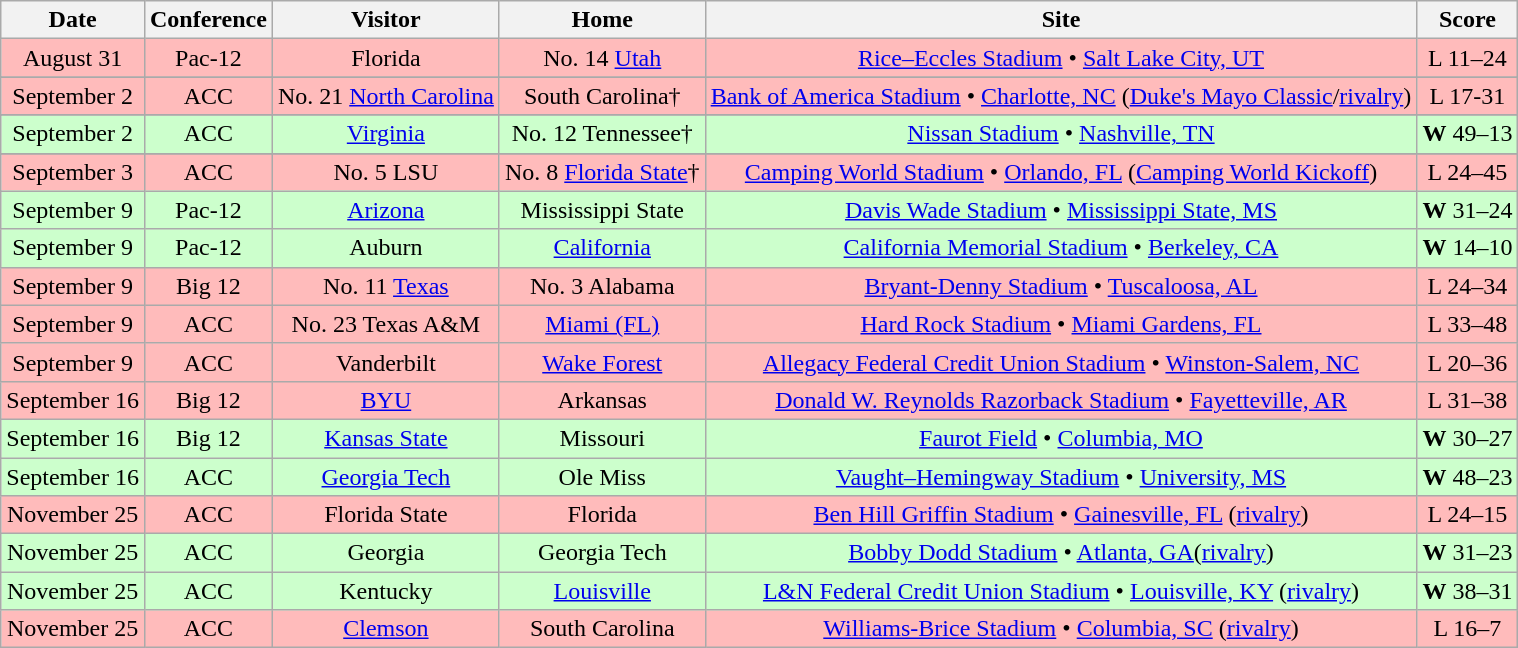<table class="wikitable" style="text-align:center">
<tr>
<th>Date</th>
<th>Conference</th>
<th>Visitor</th>
<th>Home</th>
<th>Site</th>
<th>Score</th>
</tr>
<tr style="background:#fbb;">
<td>August 31</td>
<td>Pac-12</td>
<td>Florida</td>
<td>No. 14 <a href='#'>Utah</a></td>
<td><a href='#'>Rice–Eccles Stadium</a> • <a href='#'>Salt Lake City, UT</a></td>
<td>L 11–24</td>
</tr>
<tr>
</tr>
<tr style="background:#fbb;">
<td>September 2</td>
<td>ACC</td>
<td>No. 21 <a href='#'>North Carolina</a></td>
<td>South Carolina†</td>
<td><a href='#'>Bank of America Stadium</a> • <a href='#'>Charlotte, NC</a> (<a href='#'>Duke's Mayo Classic</a>/<a href='#'>rivalry</a>)</td>
<td>L 17-31</td>
</tr>
<tr>
</tr>
<tr style="background:#ccffcc;">
<td>September 2</td>
<td>ACC</td>
<td><a href='#'>Virginia</a></td>
<td>No. 12 Tennessee†</td>
<td><a href='#'>Nissan Stadium</a> • <a href='#'>Nashville, TN</a></td>
<td><strong>W</strong> 49–13</td>
</tr>
<tr>
</tr>
<tr style="background:#fbb;">
<td>September 3</td>
<td>ACC</td>
<td>No. 5 LSU</td>
<td>No. 8 <a href='#'>Florida State</a>†</td>
<td><a href='#'>Camping World Stadium</a> • <a href='#'>Orlando, FL</a> (<a href='#'>Camping World Kickoff</a>)</td>
<td>L 24–45</td>
</tr>
<tr style="background:#ccffcc;">
<td>September 9</td>
<td>Pac-12</td>
<td><a href='#'>Arizona</a></td>
<td>Mississippi State</td>
<td><a href='#'>Davis Wade Stadium</a> • <a href='#'>Mississippi State, MS</a></td>
<td><strong>W</strong> 31–24</td>
</tr>
<tr style="background:#ccffcc;">
<td>September 9</td>
<td>Pac-12</td>
<td>Auburn</td>
<td><a href='#'>California</a></td>
<td><a href='#'>California Memorial Stadium</a> • <a href='#'>Berkeley, CA</a></td>
<td><strong>W</strong> 14–10</td>
</tr>
<tr style="background:#fbb;">
<td>September 9</td>
<td>Big 12</td>
<td>No. 11 <a href='#'>Texas</a></td>
<td>No. 3 Alabama</td>
<td><a href='#'>Bryant-Denny Stadium</a> • <a href='#'>Tuscaloosa, AL</a></td>
<td>L 24–34</td>
</tr>
<tr style="background:#fbb;">
<td>September 9</td>
<td>ACC</td>
<td>No. 23 Texas A&M</td>
<td><a href='#'>Miami (FL)</a></td>
<td><a href='#'>Hard Rock Stadium</a> • <a href='#'>Miami Gardens, FL</a></td>
<td>L 33–48</td>
</tr>
<tr style="background:#fbb;">
<td>September 9</td>
<td>ACC</td>
<td>Vanderbilt</td>
<td><a href='#'>Wake Forest</a></td>
<td><a href='#'>Allegacy Federal Credit Union Stadium</a> • <a href='#'>Winston-Salem, NC</a></td>
<td>L 20–36</td>
</tr>
<tr style="background:#fbb;">
<td>September 16</td>
<td>Big 12</td>
<td><a href='#'>BYU</a></td>
<td>Arkansas</td>
<td><a href='#'>Donald W. Reynolds Razorback Stadium</a> • <a href='#'>Fayetteville, AR</a></td>
<td>L 31–38</td>
</tr>
<tr style="background:#ccffcc;">
<td>September 16</td>
<td>Big 12</td>
<td><a href='#'>Kansas State</a></td>
<td>Missouri</td>
<td><a href='#'>Faurot Field</a> • <a href='#'>Columbia, MO</a></td>
<td><strong>W</strong> 30–27</td>
</tr>
<tr style="background:#ccffcc;">
<td>September 16</td>
<td>ACC</td>
<td><a href='#'>Georgia Tech</a></td>
<td>Ole Miss</td>
<td><a href='#'>Vaught–Hemingway Stadium</a> • <a href='#'>University, MS</a></td>
<td><strong>W</strong> 48–23</td>
</tr>
<tr style="background:#fbb;">
<td>November 25</td>
<td>ACC</td>
<td>Florida State</td>
<td>Florida</td>
<td><a href='#'>Ben Hill Griffin Stadium</a> • <a href='#'>Gainesville, FL</a> (<a href='#'>rivalry</a>)</td>
<td>L 24–15</td>
</tr>
<tr style="background:#ccffcc;">
<td>November 25</td>
<td>ACC</td>
<td>Georgia</td>
<td>Georgia Tech</td>
<td><a href='#'>Bobby Dodd Stadium</a> • <a href='#'>Atlanta, GA</a>(<a href='#'>rivalry</a>)</td>
<td><strong>W</strong> 31–23</td>
</tr>
<tr style="background:#ccffcc;">
<td>November 25</td>
<td>ACC</td>
<td>Kentucky</td>
<td><a href='#'>Louisville</a></td>
<td><a href='#'>L&N Federal Credit Union Stadium</a> • <a href='#'>Louisville, KY</a> (<a href='#'>rivalry</a>)</td>
<td><strong>W</strong> 38–31</td>
</tr>
<tr style="background:#fbb;">
<td>November 25</td>
<td>ACC</td>
<td><a href='#'>Clemson</a></td>
<td>South Carolina</td>
<td><a href='#'>Williams-Brice Stadium</a> • <a href='#'>Columbia, SC</a> (<a href='#'>rivalry</a>)</td>
<td>L 16–7</td>
</tr>
</table>
